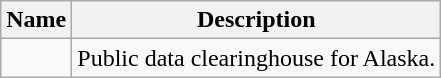<table class="wikitable sortable" style="text-align: left; color:black;">
<tr>
<th data-sort-type="text"><strong>Name</strong></th>
<th class="unsortable"><strong>Description</strong></th>
</tr>
<tr>
<td align="left"></td>
<td>Public data clearinghouse for Alaska.</td>
</tr>
</table>
